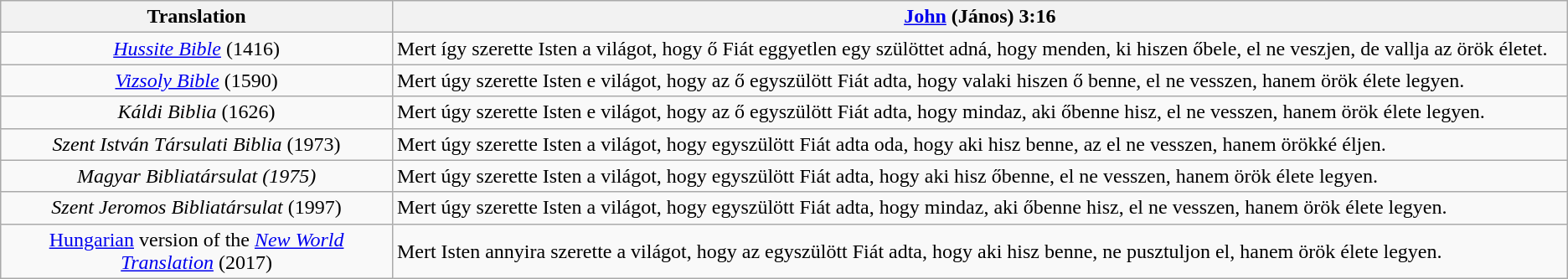<table class="wikitable">
<tr>
<th style="text-align:center; width:25%;">Translation</th>
<th><a href='#'>John</a> (János) 3:16</th>
</tr>
<tr>
<td style="text-align:center;"><em><a href='#'>Hussite Bible</a></em> (1416)</td>
<td>Mert így szerette Isten a világot, hogy ő Fiát eggyetlen egy szülöttet adná, hogy menden, ki hiszen őbele, el ne veszjen, de vallja az örök életet.</td>
</tr>
<tr>
<td style="text-align:center;"><em><a href='#'>Vizsoly Bible</a></em> (1590)</td>
<td>Mert úgy szerette Isten e világot, hogy az ő egyszülött Fiát adta, hogy valaki hiszen ő benne, el ne vesszen, hanem örök élete legyen.</td>
</tr>
<tr>
<td style="text-align:center;"><em>Káldi Biblia</em> (1626)</td>
<td>Mert úgy szerette Isten e világot, hogy az ő egyszülött Fiát adta, hogy mindaz, aki őbenne hisz, el ne vesszen, hanem örök élete legyen.</td>
</tr>
<tr>
<td style="text-align:center;"><em>Szent István Társulati Biblia</em> (1973)</td>
<td>Mert úgy szerette Isten a világot, hogy egyszülött Fiát adta oda, hogy aki hisz benne, az el ne vesszen, hanem örökké éljen.</td>
</tr>
<tr>
<td style="text-align:center;"><em>Magyar Bibliatársulat (1975)</em></td>
<td>Mert úgy szerette Isten a világot, hogy egyszülött Fiát adta, hogy aki hisz őbenne, el ne vesszen, hanem örök élete legyen.</td>
</tr>
<tr>
<td style="text-align:center;"><em>Szent Jeromos Bibliatársulat</em> (1997)</td>
<td>Mert úgy szerette Isten a világot, hogy egyszülött Fiát adta, hogy mindaz, aki őbenne hisz, el ne vesszen, hanem örök élete legyen.</td>
</tr>
<tr>
<td style="text-align:center;"><a href='#'>Hungarian</a> version of the <em><a href='#'>New World Translation</a></em> (2017)</td>
<td>Mert Isten annyira szerette a világot, hogy az egyszülött Fiát adta, hogy aki hisz benne, ne pusztuljon el, hanem örök élete legyen.</td>
</tr>
</table>
